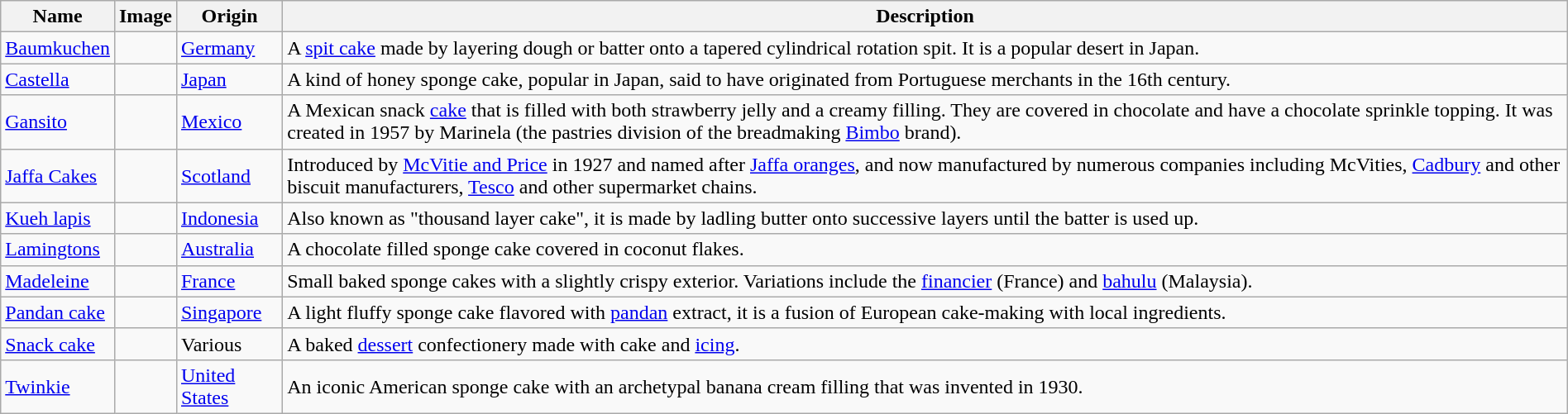<table class="wikitable sortable" width="100%">
<tr>
<th>Name</th>
<th class="unsortable">Image</th>
<th>Origin</th>
<th>Description</th>
</tr>
<tr>
<td><a href='#'>Baumkuchen</a></td>
<td></td>
<td><a href='#'>Germany</a></td>
<td>A <a href='#'>spit cake</a> made by layering dough or batter onto a tapered cylindrical rotation spit. It is a popular desert in Japan.</td>
</tr>
<tr>
<td><a href='#'>Castella</a></td>
<td></td>
<td><a href='#'>Japan</a></td>
<td>A kind of honey sponge cake, popular in Japan, said to have originated from Portuguese merchants in the 16th century.</td>
</tr>
<tr |->
<td><a href='#'>Gansito</a></td>
<td></td>
<td><a href='#'>Mexico</a></td>
<td>A Mexican snack <a href='#'>cake</a> that is filled with both strawberry jelly and a creamy filling. They are covered in chocolate and have a chocolate sprinkle topping. It was created in 1957 by Marinela (the pastries division of the breadmaking <a href='#'>Bimbo</a> brand).</td>
</tr>
<tr>
<td><a href='#'>Jaffa Cakes</a></td>
<td></td>
<td><a href='#'>Scotland</a></td>
<td>Introduced by <a href='#'>McVitie and Price</a> in 1927 and named after <a href='#'>Jaffa oranges</a>, and now manufactured by numerous companies including McVities, <a href='#'>Cadbury</a> and other biscuit manufacturers, <a href='#'>Tesco</a> and other supermarket chains.</td>
</tr>
<tr>
<td><a href='#'>Kueh lapis</a></td>
<td></td>
<td><a href='#'>Indonesia</a></td>
<td>Also known as "thousand layer cake", it is made by ladling butter onto successive layers until the batter is used up.</td>
</tr>
<tr>
<td><a href='#'>Lamingtons</a></td>
<td></td>
<td><a href='#'>Australia</a></td>
<td>A chocolate filled sponge cake covered in coconut flakes.</td>
</tr>
<tr>
<td><a href='#'>Madeleine</a></td>
<td></td>
<td><a href='#'>France</a></td>
<td>Small baked sponge cakes with a slightly crispy exterior. Variations include the <a href='#'>financier</a> (France) and <a href='#'>bahulu</a> (Malaysia).</td>
</tr>
<tr>
<td><a href='#'>Pandan cake</a></td>
<td></td>
<td><a href='#'>Singapore</a></td>
<td>A light fluffy sponge cake flavored with <a href='#'>pandan</a> extract, it is a fusion of European cake-making with local ingredients.</td>
</tr>
<tr>
<td><a href='#'>Snack cake</a></td>
<td></td>
<td>Various</td>
<td>A baked <a href='#'>dessert</a> confectionery made with cake and <a href='#'>icing</a>.</td>
</tr>
<tr>
<td><a href='#'>Twinkie</a></td>
<td></td>
<td><a href='#'>United States</a></td>
<td>An iconic American sponge cake with an archetypal banana cream filling that was invented in 1930.</td>
</tr>
</table>
